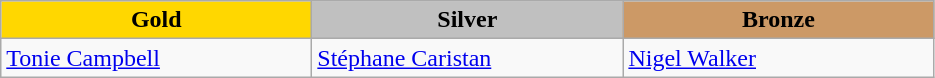<table class="wikitable" style="text-align:left">
<tr align="center">
<td width=200 bgcolor=gold><strong>Gold</strong></td>
<td width=200 bgcolor=silver><strong>Silver</strong></td>
<td width=200 bgcolor=CC9966><strong>Bronze</strong></td>
</tr>
<tr>
<td><a href='#'>Tonie Campbell</a><br><em></em></td>
<td><a href='#'>Stéphane Caristan</a><br><em></em></td>
<td><a href='#'>Nigel Walker</a><br><em></em></td>
</tr>
</table>
